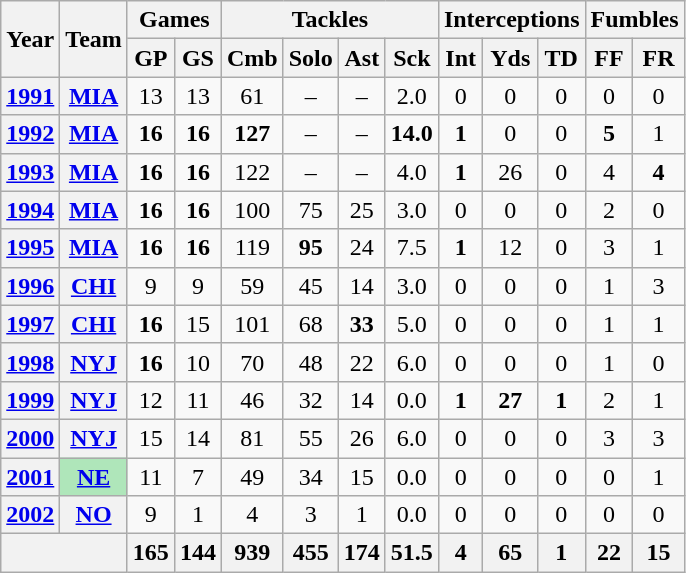<table class="wikitable sortable" style="text-align: center;">
<tr>
<th rowspan="2">Year</th>
<th rowspan="2">Team</th>
<th colspan="2">Games</th>
<th colspan="4">Tackles</th>
<th colspan="3">Interceptions</th>
<th colspan="2">Fumbles</th>
</tr>
<tr>
<th>GP</th>
<th>GS</th>
<th>Cmb</th>
<th>Solo</th>
<th>Ast</th>
<th>Sck</th>
<th>Int</th>
<th>Yds</th>
<th>TD</th>
<th>FF</th>
<th>FR</th>
</tr>
<tr>
<th><a href='#'>1991</a></th>
<th><a href='#'>MIA</a></th>
<td>13</td>
<td>13</td>
<td>61</td>
<td>–</td>
<td>–</td>
<td>2.0</td>
<td>0</td>
<td>0</td>
<td>0</td>
<td>0</td>
<td>0</td>
</tr>
<tr>
<th><a href='#'>1992</a></th>
<th><a href='#'>MIA</a></th>
<td><strong>16</strong></td>
<td><strong>16</strong></td>
<td><strong>127</strong></td>
<td>–</td>
<td>–</td>
<td><strong>14.0</strong></td>
<td><strong>1</strong></td>
<td>0</td>
<td>0</td>
<td><strong>5</strong></td>
<td>1</td>
</tr>
<tr>
<th><a href='#'>1993</a></th>
<th><a href='#'>MIA</a></th>
<td><strong>16</strong></td>
<td><strong>16</strong></td>
<td>122</td>
<td>–</td>
<td>–</td>
<td>4.0</td>
<td><strong>1</strong></td>
<td>26</td>
<td>0</td>
<td>4</td>
<td><strong>4</strong></td>
</tr>
<tr>
<th><a href='#'>1994</a></th>
<th><a href='#'>MIA</a></th>
<td><strong>16</strong></td>
<td><strong>16</strong></td>
<td>100</td>
<td>75</td>
<td>25</td>
<td>3.0</td>
<td>0</td>
<td>0</td>
<td>0</td>
<td>2</td>
<td>0</td>
</tr>
<tr>
<th><a href='#'>1995</a></th>
<th><a href='#'>MIA</a></th>
<td><strong>16</strong></td>
<td><strong>16</strong></td>
<td>119</td>
<td><strong>95</strong></td>
<td>24</td>
<td>7.5</td>
<td><strong>1</strong></td>
<td>12</td>
<td>0</td>
<td>3</td>
<td>1</td>
</tr>
<tr>
<th><a href='#'>1996</a></th>
<th><a href='#'>CHI</a></th>
<td>9</td>
<td>9</td>
<td>59</td>
<td>45</td>
<td>14</td>
<td>3.0</td>
<td>0</td>
<td>0</td>
<td>0</td>
<td>1</td>
<td>3</td>
</tr>
<tr>
<th><a href='#'>1997</a></th>
<th><a href='#'>CHI</a></th>
<td><strong>16</strong></td>
<td>15</td>
<td>101</td>
<td>68</td>
<td><strong>33</strong></td>
<td>5.0</td>
<td>0</td>
<td>0</td>
<td>0</td>
<td>1</td>
<td>1</td>
</tr>
<tr>
<th><a href='#'>1998</a></th>
<th><a href='#'>NYJ</a></th>
<td><strong>16</strong></td>
<td>10</td>
<td>70</td>
<td>48</td>
<td>22</td>
<td>6.0</td>
<td>0</td>
<td>0</td>
<td>0</td>
<td>1</td>
<td>0</td>
</tr>
<tr>
<th><a href='#'>1999</a></th>
<th><a href='#'>NYJ</a></th>
<td>12</td>
<td>11</td>
<td>46</td>
<td>32</td>
<td>14</td>
<td>0.0</td>
<td><strong>1</strong></td>
<td><strong>27</strong></td>
<td><strong>1</strong></td>
<td>2</td>
<td>1</td>
</tr>
<tr>
<th><a href='#'>2000</a></th>
<th><a href='#'>NYJ</a></th>
<td>15</td>
<td>14</td>
<td>81</td>
<td>55</td>
<td>26</td>
<td>6.0</td>
<td>0</td>
<td>0</td>
<td>0</td>
<td>3</td>
<td>3</td>
</tr>
<tr>
<th><a href='#'>2001</a></th>
<th style="background:#afe6ba;"><a href='#'>NE</a></th>
<td>11</td>
<td>7</td>
<td>49</td>
<td>34</td>
<td>15</td>
<td>0.0</td>
<td>0</td>
<td>0</td>
<td>0</td>
<td>0</td>
<td>1</td>
</tr>
<tr>
<th><a href='#'>2002</a></th>
<th><a href='#'>NO</a></th>
<td>9</td>
<td>1</td>
<td>4</td>
<td>3</td>
<td>1</td>
<td>0.0</td>
<td>0</td>
<td>0</td>
<td>0</td>
<td>0</td>
<td>0</td>
</tr>
<tr>
<th colspan="2"></th>
<th>165</th>
<th>144</th>
<th>939</th>
<th>455</th>
<th>174</th>
<th>51.5</th>
<th>4</th>
<th>65</th>
<th>1</th>
<th>22</th>
<th>15</th>
</tr>
</table>
